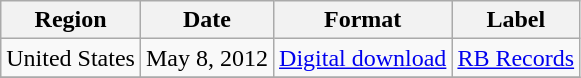<table class="wikitable plainrowheaders">
<tr>
<th>Region</th>
<th>Date</th>
<th>Format</th>
<th>Label</th>
</tr>
<tr>
<td>United States</td>
<td rowspan="1">May 8, 2012</td>
<td><a href='#'>Digital download</a></td>
<td><a href='#'>RB Records</a></td>
</tr>
<tr>
</tr>
</table>
